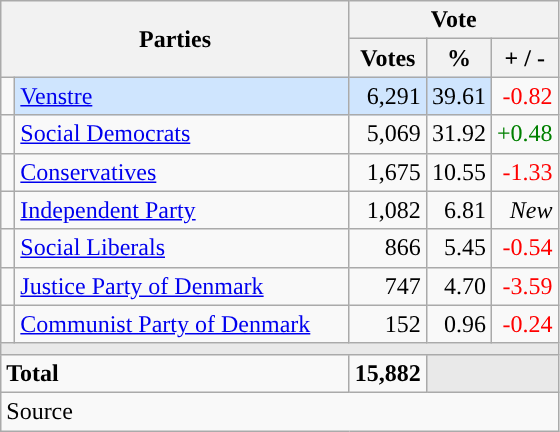<table class="wikitable" style="text-align:right;">
<tr>
<th style="text-align:centre;" rowspan="2" colspan="2" width="225">Parties</th>
<th colspan="3">Vote</th>
</tr>
<tr>
<th width="15">Votes</th>
<th width="15">%</th>
<th width="15">+ / -</th>
</tr>
<tr>
<td width="2" style="color:inherit;background:"></td>
<td bgcolor=#cfe5fe  align="left"><a href='#'>Venstre</a></td>
<td bgcolor=#cfe5fe>6,291</td>
<td bgcolor=#cfe5fe>39.61</td>
<td style=color:red;>-0.82</td>
</tr>
<tr>
<td width="2" style="color:inherit;background:"></td>
<td align="left"><a href='#'>Social Democrats</a></td>
<td>5,069</td>
<td>31.92</td>
<td style=color:green;>+0.48</td>
</tr>
<tr>
<td width="2" style="color:inherit;background:"></td>
<td align="left"><a href='#'>Conservatives</a></td>
<td>1,675</td>
<td>10.55</td>
<td style=color:red;>-1.33</td>
</tr>
<tr>
<td width="2" style="color:inherit;background:"></td>
<td align="left"><a href='#'>Independent Party</a></td>
<td>1,082</td>
<td>6.81</td>
<td><em>New</em></td>
</tr>
<tr>
<td width="2" style="color:inherit;background:"></td>
<td align="left"><a href='#'>Social Liberals</a></td>
<td>866</td>
<td>5.45</td>
<td style=color:red;>-0.54</td>
</tr>
<tr>
<td width="2" style="color:inherit;background:"></td>
<td align="left"><a href='#'>Justice Party of Denmark</a></td>
<td>747</td>
<td>4.70</td>
<td style=color:red;>-3.59</td>
</tr>
<tr>
<td width="2" style="color:inherit;background:"></td>
<td align="left"><a href='#'>Communist Party of Denmark</a></td>
<td>152</td>
<td>0.96</td>
<td style=color:red;>-0.24</td>
</tr>
<tr>
<td colspan="7" bgcolor="#E9E9E9"></td>
</tr>
<tr>
<td align="left" colspan="2"><strong>Total</strong></td>
<td><strong>15,882</strong></td>
<td bgcolor="#E9E9E9" colspan="2"></td>
</tr>
<tr>
<td align="left" colspan="6">Source</td>
</tr>
</table>
